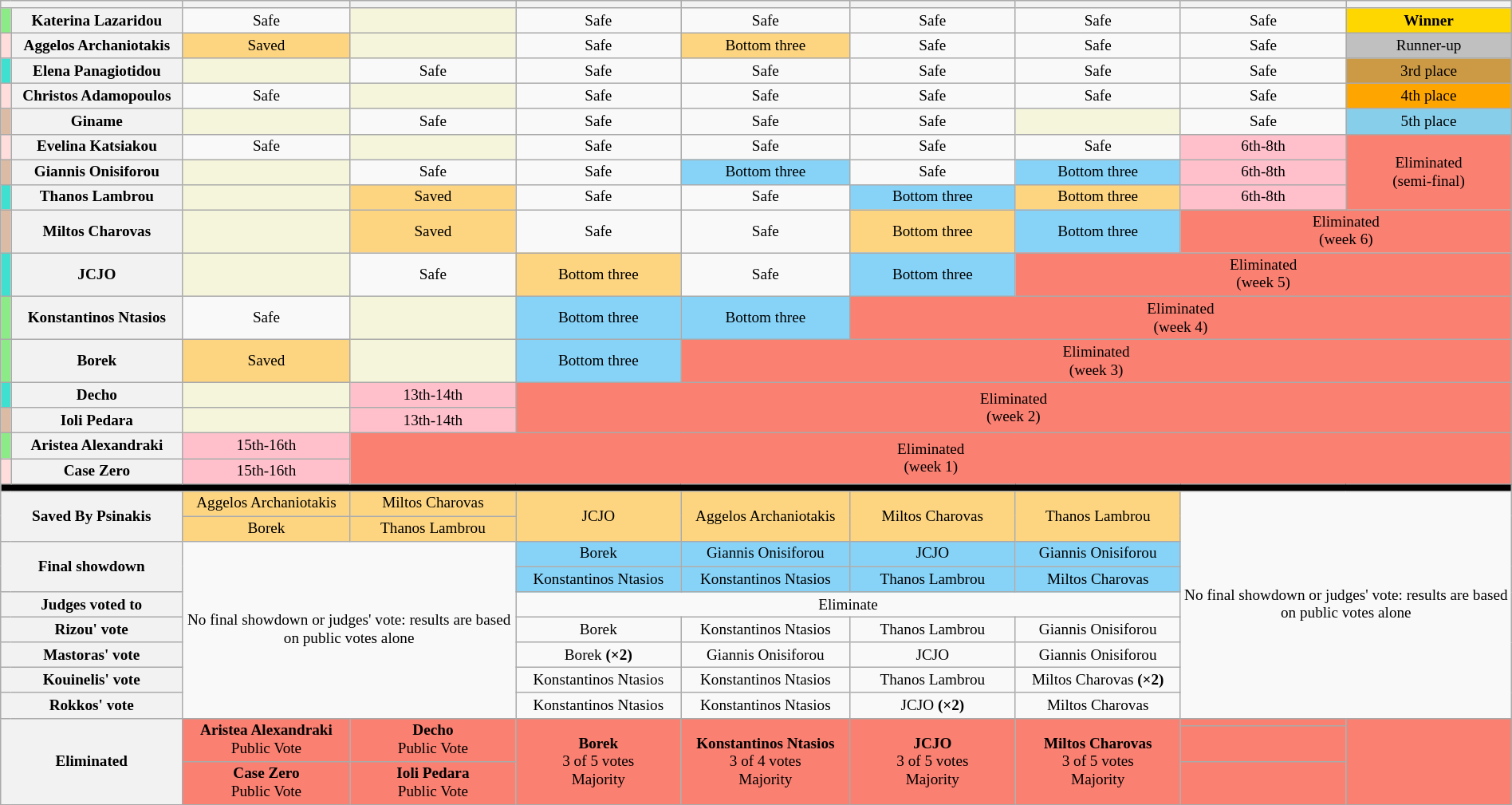<table class="wikitable" style="text-align:center; font-size:80%; width: 100%">
<tr>
<th style="width: 6%;" rowspan="1" colspan="2"></th>
<th style="width: 6%;" rowspan="1"></th>
<th style="width: 6%;" rowspan="1"></th>
<th style="width: 6%;" rowspan="1"></th>
<th style="width: 6%;" rowspan="1"></th>
<th style="width: 6%;" rowspan="1"></th>
<th style="width: 6%;" rowspan="1"></th>
<th style="width: 6%;" rowspan="1"></th>
<th style="width: 6%;" rowspan="1"></th>
</tr>
<tr>
<th style="background:#8ceb87"></th>
<th scope="row">Katerina Lazaridou</th>
<td>Safe</td>
<td style="background:#F5F5DC"></td>
<td>Safe</td>
<td>Safe</td>
<td>Safe</td>
<td>Safe</td>
<td>Safe</td>
<td style="background:gold"><strong>Winner</strong></td>
</tr>
<tr>
<th style="background:#ffdddd"></th>
<th scope="row">Aggelos Archaniotakis</th>
<td style="background:#fdd581">Saved</td>
<td style="background:#F5F5DC"></td>
<td>Safe</td>
<td style="background:#fdd581">Bottom three</td>
<td>Safe</td>
<td>Safe</td>
<td>Safe</td>
<td style="background:silver">Runner-up</td>
</tr>
<tr>
<th style="background:turquoise"></th>
<th scope="row">Elena Panagiotidou</th>
<td style="background:#F5F5DC"></td>
<td>Safe</td>
<td>Safe</td>
<td>Safe</td>
<td>Safe</td>
<td>Safe</td>
<td>Safe</td>
<td style="background:#c94">3rd place</td>
</tr>
<tr>
<th style="background:#ffdddd"></th>
<th scope="row">Christos Adamopoulos</th>
<td>Safe</td>
<td style="background:#F5F5DC"></td>
<td>Safe</td>
<td>Safe</td>
<td>Safe</td>
<td>Safe</td>
<td>Safe</td>
<td style="background:orange">4th place</td>
</tr>
<tr>
<th style="background:#dbbba4"></th>
<th scope="row">Giname</th>
<td style="background:#F5F5DC"></td>
<td>Safe</td>
<td>Safe</td>
<td>Safe</td>
<td>Safe</td>
<td style="background:#F5F5DC"></td>
<td>Safe</td>
<td style="background:skyblue">5th place</td>
</tr>
<tr>
<th style="background:#ffdddd"></th>
<th scope="row">Evelina Katsiakou</th>
<td>Safe</td>
<td style="background:#F5F5DC"></td>
<td>Safe</td>
<td>Safe</td>
<td>Safe</td>
<td>Safe</td>
<td style="background:pink">6th-8th</td>
<td colspan="2" rowspan="3" style="background:salmon">Eliminated<br>(semi-final)</td>
</tr>
<tr>
<th style="background:#dbbba4"></th>
<th scope="row">Giannis Onisiforou</th>
<td style="background:#F5F5DC"></td>
<td>Safe</td>
<td>Safe</td>
<td style="background:#87D3F8">Bottom three</td>
<td>Safe</td>
<td style="background:#87D3F8">Bottom three</td>
<td style="background:pink">6th-8th</td>
</tr>
<tr>
<th style="background:turquoise"></th>
<th scope="row">Thanos Lambrou</th>
<td style="background:#F5F5DC"></td>
<td style="background:#fdd581">Saved</td>
<td>Safe</td>
<td>Safe</td>
<td style="background:#87D3F8">Bottom three</td>
<td style="background:#fdd581">Bottom three</td>
<td style="background:pink">6th-8th</td>
</tr>
<tr>
<th style="background:#dbbba4"></th>
<th scope="row">Miltos Charovas</th>
<td style="background:#F5F5DC"></td>
<td style="background:#fdd581">Saved</td>
<td>Safe</td>
<td>Safe</td>
<td style="background:#fdd581">Bottom three</td>
<td style="background:#87D3F8">Bottom three</td>
<td colspan="2" style="background:salmon">Eliminated<br>(week 6)</td>
</tr>
<tr>
<th style="background:turquoise"></th>
<th scope="row">JCJO</th>
<td style="background:#F5F5DC"></td>
<td>Safe</td>
<td style="background:#fdd581">Bottom three</td>
<td>Safe</td>
<td style="background:#87D3F8">Bottom three</td>
<td colspan="3" style="background:salmon">Eliminated<br>(week 5)</td>
</tr>
<tr>
<th style="background:#8ceb87"></th>
<th scope="row">Konstantinos Ntasios</th>
<td>Safe</td>
<td style="background:#F5F5DC"></td>
<td style="background:#87D3F8">Bottom three</td>
<td style="background:#87D3F8">Bottom three</td>
<td colspan="4" style="background:salmon">Eliminated<br>(week 4)</td>
</tr>
<tr>
<th style="background:#8ceb87"></th>
<th scope="row">Borek</th>
<td style="background:#fdd581">Saved</td>
<td style="background:#F5F5DC"></td>
<td style="background:#87D3F8">Bottom three</td>
<td colspan="5" style="background:salmon">Eliminated<br>(week 3)</td>
</tr>
<tr>
<th style="background:turquoise"></th>
<th scope="row">Decho</th>
<td style="background:#F5F5DC"></td>
<td style="background:pink">13th-14th</td>
<td colspan="6" rowspan="2" style="background:salmon">Eliminated<br>(week 2)</td>
</tr>
<tr>
<th style="background:#dbbba4"></th>
<th scope="row">Ioli Pedara</th>
<td style="background:#F5F5DC"></td>
<td style="background:pink">13th-14th</td>
</tr>
<tr>
<th style="background:#8ceb87"></th>
<th scope="row">Aristea Alexandraki</th>
<td style="background:pink">15th-16th</td>
<td colspan="7" rowspan="2" style="background:salmon">Eliminated<br>(week 1)</td>
</tr>
<tr>
<th style="background:#ffdddd"></th>
<th scope="row">Case Zero</th>
<td style="background:pink">15th-16th</td>
</tr>
<tr>
<td colspan="10" style="background:#000"></td>
</tr>
<tr>
<th colspan="2" rowspan="2" scope="row">Saved By Psinakis</th>
<td style="background:#fdd581">Aggelos Archaniotakis</td>
<td style="background:#fdd581">Miltos Charovas</td>
<td rowspan="2" style="background:#fdd581">JCJO</td>
<td rowspan="2" style="background:#fdd581">Aggelos Archaniotakis</td>
<td rowspan="2" style="background:#fdd581">Miltos Charovas</td>
<td rowspan="2" style="background:#fdd581">Thanos Lambrou</td>
<td rowspan="9" colspan="2">No final showdown or judges' vote: results are based on public votes alone</td>
</tr>
<tr>
<td style="background:#fdd581">Borek</td>
<td style="background:#fdd581">Thanos Lambrou</td>
</tr>
<tr>
<th colspan="2" rowspan="2" scope="row">Final showdown</th>
<td rowspan="7" colspan="2">No final showdown or judges' vote: results are based on public votes alone</td>
<td style="background:#87D3F8">Borek</td>
<td style="background:#87D3F8">Giannis Onisiforou</td>
<td style="background:#87D3F8">JCJO</td>
<td style="background:#87D3F8">Giannis Onisiforou</td>
</tr>
<tr>
<td style="background:#87D3F8">Konstantinos Ntasios</td>
<td style="background:#87D3F8">Konstantinos Ntasios</td>
<td style="background:#87D3F8">Thanos Lambrou</td>
<td style="background:#87D3F8">Miltos Charovas</td>
</tr>
<tr>
<th colspan="2" scope="row">Judges voted to</th>
<td colspan="4">Eliminate</td>
</tr>
<tr>
<th colspan="2" scope="row">Rizou' vote</th>
<td>Borek</td>
<td>Konstantinos Ntasios</td>
<td>Thanos Lambrou</td>
<td>Giannis Onisiforou</td>
</tr>
<tr>
<th colspan="2" scope="row">Mastoras' vote</th>
<td>Borek <strong>(×2)</strong></td>
<td>Giannis Onisiforou</td>
<td>JCJO</td>
<td>Giannis Onisiforou</td>
</tr>
<tr>
<th colspan="2" scope="row">Kouinelis' vote</th>
<td>Konstantinos Ntasios</td>
<td>Konstantinos Ntasios</td>
<td>Thanos Lambrou</td>
<td>Miltos Charovas <strong>(×2)</strong></td>
</tr>
<tr>
<th colspan="2" scope="row">Rokkos' vote</th>
<td>Konstantinos Ntasios</td>
<td>Konstantinos Ntasios</td>
<td>JCJO <strong>(×2)</strong></td>
<td>Miltos Charovas</td>
</tr>
<tr>
<th colspan="2" rowspan="4" scope="row">Eliminated</th>
<td rowspan="2" style="background:#FA8072"><strong>Aristea Alexandraki</strong><br>Public Vote</td>
<td rowspan="2" style="background:#FA8072"><strong>Decho</strong><br>Public Vote</td>
<td rowspan="4" style="background:#FA8072"><strong>Borek</strong><br>3 of 5 votes<br>Majority</td>
<td rowspan="4" style="background:#FA8072"><strong>Konstantinos Ntasios</strong><br>3 of 4 votes<br>Majority</td>
<td rowspan="4" style="background:#FA8072"><strong>JCJO</strong><br>3 of 5 votes<br>Majority</td>
<td rowspan="4" style="background:#FA8072"><strong>Miltos Charovas</strong><br>3 of 5 votes<br>Majority</td>
<td rowspan="1" style="background:#FA8072"></td>
<td rowspan="6" style="background:#FA8072"></td>
</tr>
<tr>
<td rowspan="2" style="background:#FA8072"></td>
</tr>
<tr>
<td rowspan="2" style="background:#FA8072"><strong>Case Zero</strong><br> Public Vote</td>
<td rowspan="2" style="background:#FA8072"><strong>Ioli Pedara</strong><br> Public Vote</td>
</tr>
<tr>
<td rowspan="1" style="background:#FA8072"></td>
</tr>
<tr>
</tr>
</table>
